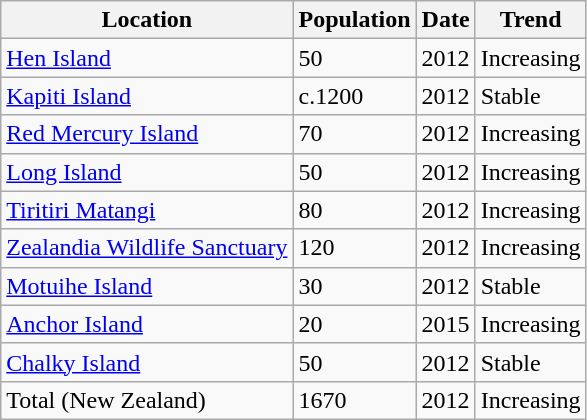<table class="wikitable">
<tr>
<th>Location</th>
<th>Population</th>
<th>Date</th>
<th>Trend</th>
</tr>
<tr>
<td><a href='#'>Hen Island</a></td>
<td>50</td>
<td>2012</td>
<td>Increasing</td>
</tr>
<tr>
<td><a href='#'>Kapiti Island</a></td>
<td>c.1200</td>
<td>2012</td>
<td>Stable</td>
</tr>
<tr>
<td><a href='#'>Red Mercury Island</a></td>
<td>70</td>
<td>2012</td>
<td>Increasing</td>
</tr>
<tr>
<td><a href='#'>Long Island</a></td>
<td>50</td>
<td>2012</td>
<td>Increasing</td>
</tr>
<tr>
<td><a href='#'>Tiritiri Matangi</a></td>
<td>80</td>
<td>2012</td>
<td>Increasing</td>
</tr>
<tr>
<td><a href='#'>Zealandia Wildlife Sanctuary</a></td>
<td>120</td>
<td>2012</td>
<td>Increasing</td>
</tr>
<tr>
<td><a href='#'>Motuihe Island</a></td>
<td>30</td>
<td>2012</td>
<td>Stable</td>
</tr>
<tr>
<td><a href='#'>Anchor Island</a></td>
<td>20</td>
<td>2015</td>
<td>Increasing</td>
</tr>
<tr>
<td><a href='#'>Chalky Island</a></td>
<td>50</td>
<td>2012</td>
<td>Stable</td>
</tr>
<tr>
<td>Total (New Zealand)</td>
<td>1670</td>
<td>2012</td>
<td>Increasing</td>
</tr>
</table>
